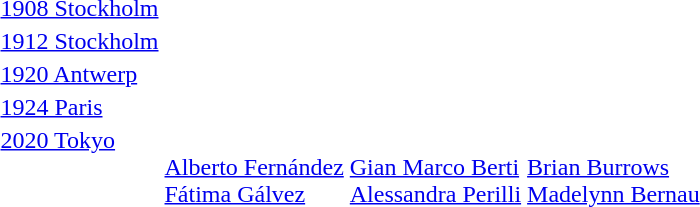<table>
<tr>
<td><a href='#'>1908 Stockholm</a><br></td>
<td></td>
<td></td>
<td></td>
</tr>
<tr>
<td><a href='#'>1912 Stockholm</a><br></td>
<td></td>
<td></td>
<td></td>
</tr>
<tr>
<td><a href='#'>1920 Antwerp</a><br></td>
<td></td>
<td></td>
<td></td>
</tr>
<tr>
<td><a href='#'>1924 Paris</a><br></td>
<td></td>
<td></td>
<td></td>
</tr>
<tr valign="top">
<td><a href='#'>2020 Tokyo</a><br></td>
<td><br><a href='#'>Alberto Fernández</a><br><a href='#'>Fátima Gálvez</a></td>
<td><br><a href='#'>Gian Marco Berti</a><br><a href='#'>Alessandra Perilli</a></td>
<td><br><a href='#'>Brian Burrows</a><br><a href='#'>Madelynn Bernau</a></td>
</tr>
</table>
